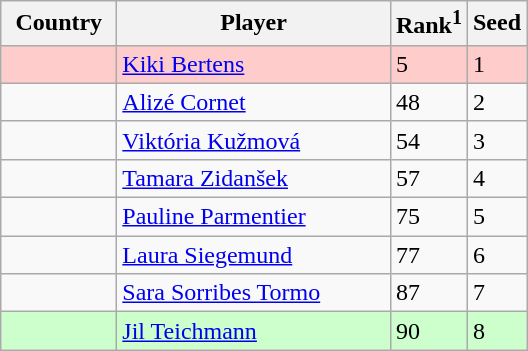<table class="sortable wikitable">
<tr>
<th width="70">Country</th>
<th width="175">Player</th>
<th>Rank<sup>1</sup></th>
<th>Seed</th>
</tr>
<tr style="background:#fcc;">
<td></td>
<td><a href='#'>Kiki Bertens</a></td>
<td>5</td>
<td>1</td>
</tr>
<tr>
<td></td>
<td><a href='#'>Alizé Cornet</a></td>
<td>48</td>
<td>2</td>
</tr>
<tr>
<td></td>
<td><a href='#'>Viktória Kužmová</a></td>
<td>54</td>
<td>3</td>
</tr>
<tr>
<td></td>
<td><a href='#'>Tamara Zidanšek</a></td>
<td>57</td>
<td>4</td>
</tr>
<tr>
<td></td>
<td><a href='#'>Pauline Parmentier</a></td>
<td>75</td>
<td>5</td>
</tr>
<tr>
<td></td>
<td><a href='#'>Laura Siegemund</a></td>
<td>77</td>
<td>6</td>
</tr>
<tr>
<td></td>
<td><a href='#'>Sara Sorribes Tormo</a></td>
<td>87</td>
<td>7</td>
</tr>
<tr style="background:#cfc;">
<td></td>
<td><a href='#'>Jil Teichmann</a></td>
<td>90</td>
<td>8</td>
</tr>
</table>
